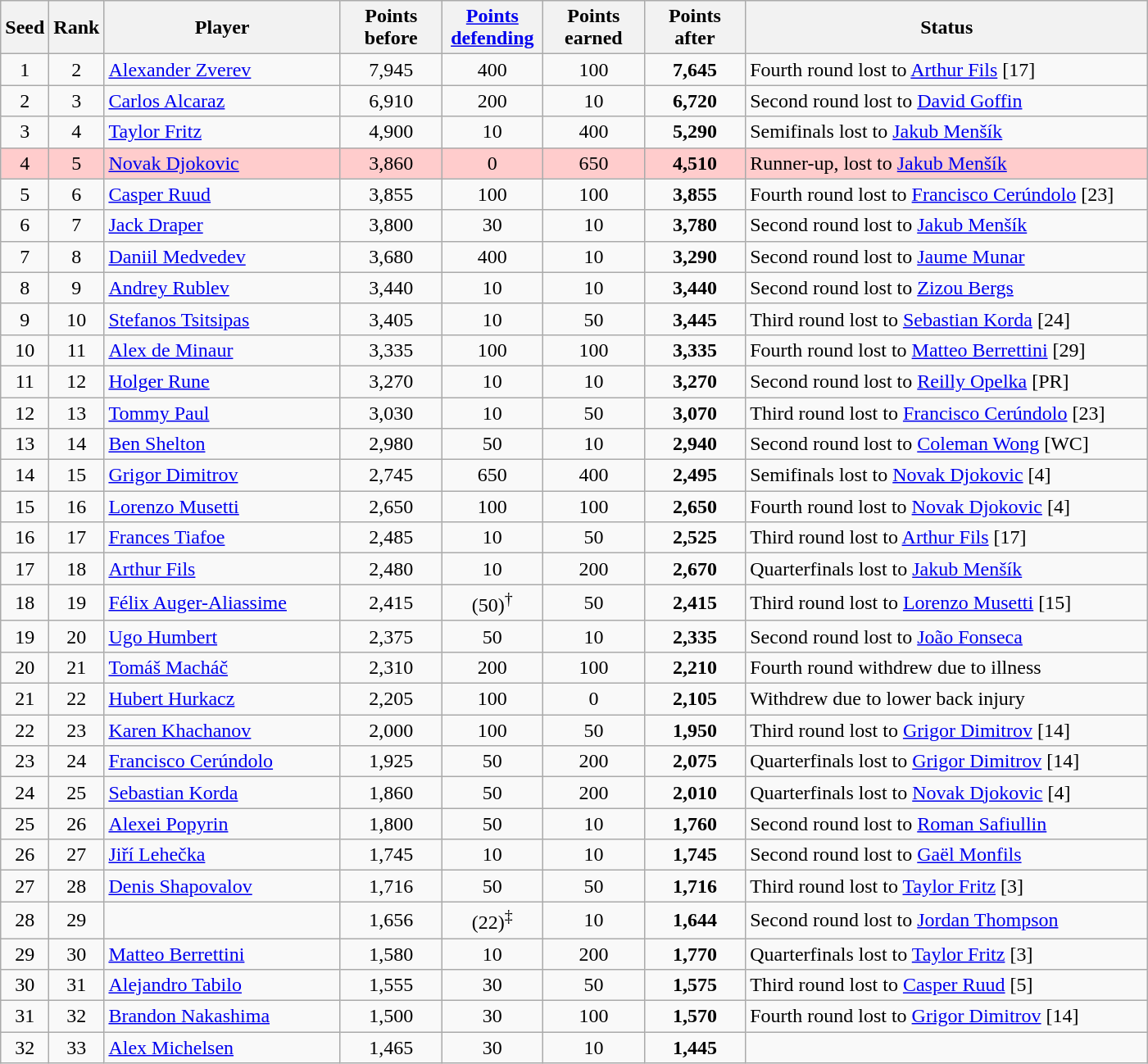<table class="wikitable sortable">
<tr>
<th style="width:30px;">Seed</th>
<th style="width:30px;">Rank</th>
<th style="width:185px;">Player</th>
<th style="width:75px;">Points before</th>
<th style="width:75px;"><a href='#'>Points defending</a></th>
<th style="width:75px;">Points earned</th>
<th style="width:75px;">Points after</th>
<th style="width:320px;">Status</th>
</tr>
<tr>
<td style="text-align:center;">1</td>
<td style="text-align:center;">2</td>
<td> <a href='#'>Alexander Zverev</a></td>
<td style="text-align:center;">7,945</td>
<td style="text-align:center;">400</td>
<td style="text-align:center;">100</td>
<td style="text-align:center;"><strong>7,645</strong></td>
<td>Fourth round lost to  <a href='#'>Arthur Fils</a> [17]</td>
</tr>
<tr>
<td style="text-align:center;">2</td>
<td style="text-align:center;">3</td>
<td> <a href='#'>Carlos Alcaraz</a></td>
<td style="text-align:center;">6,910</td>
<td style="text-align:center;">200</td>
<td style="text-align:center;">10</td>
<td style="text-align:center;"><strong>6,720</strong></td>
<td>Second round lost to  <a href='#'>David Goffin</a></td>
</tr>
<tr>
<td style="text-align:center;">3</td>
<td style="text-align:center;">4</td>
<td> <a href='#'>Taylor Fritz</a></td>
<td style="text-align:center;">4,900</td>
<td style="text-align:center;">10</td>
<td style="text-align:center;">400</td>
<td style="text-align:center;"><strong>5,290</strong></td>
<td>Semifinals lost to  <a href='#'>Jakub Menšík</a></td>
</tr>
<tr bgcolor=#fcc>
<td style="text-align:center;">4</td>
<td style="text-align:center;">5</td>
<td> <a href='#'>Novak Djokovic</a></td>
<td style="text-align:center;">3,860</td>
<td style="text-align:center;">0</td>
<td style="text-align:center;">650</td>
<td style="text-align:center;"><strong>4,510</strong></td>
<td>Runner-up, lost to  <a href='#'>Jakub Menšík</a></td>
</tr>
<tr>
<td style="text-align:center;">5</td>
<td style="text-align:center;">6</td>
<td> <a href='#'>Casper Ruud</a></td>
<td style="text-align:center;">3,855</td>
<td style="text-align:center;">100</td>
<td style="text-align:center;">100</td>
<td style="text-align:center;"><strong>3,855</strong></td>
<td>Fourth round lost to  <a href='#'>Francisco Cerúndolo</a> [23]</td>
</tr>
<tr>
<td style="text-align:center;">6</td>
<td style="text-align:center;">7</td>
<td> <a href='#'>Jack Draper</a></td>
<td style="text-align:center;">3,800</td>
<td style="text-align:center;">30</td>
<td style="text-align:center;">10</td>
<td style="text-align:center;"><strong>3,780</strong></td>
<td>Second round lost to  <a href='#'>Jakub Menšík</a></td>
</tr>
<tr>
<td style="text-align:center;">7</td>
<td style="text-align:center;">8</td>
<td> <a href='#'>Daniil Medvedev</a></td>
<td style="text-align:center;">3,680</td>
<td style="text-align:center;">400</td>
<td style="text-align:center;">10</td>
<td style="text-align:center;"><strong>3,290</strong></td>
<td>Second round lost to  <a href='#'>Jaume Munar</a></td>
</tr>
<tr>
<td style="text-align:center;">8</td>
<td style="text-align:center;">9</td>
<td> <a href='#'>Andrey Rublev</a></td>
<td style="text-align:center;">3,440</td>
<td style="text-align:center;">10</td>
<td style="text-align:center;">10</td>
<td style="text-align:center;"><strong>3,440</strong></td>
<td>Second round lost to  <a href='#'>Zizou Bergs</a></td>
</tr>
<tr>
<td style="text-align:center;">9</td>
<td style="text-align:center;">10</td>
<td> <a href='#'>Stefanos Tsitsipas</a></td>
<td style="text-align:center;">3,405</td>
<td style="text-align:center;">10</td>
<td style="text-align:center;">50</td>
<td style="text-align:center;"><strong>3,445</strong></td>
<td>Third round lost to  <a href='#'>Sebastian Korda</a> [24]</td>
</tr>
<tr>
<td style="text-align:center;">10</td>
<td style="text-align:center;">11</td>
<td> <a href='#'>Alex de Minaur</a></td>
<td style="text-align:center;">3,335</td>
<td style="text-align:center;">100</td>
<td style="text-align:center;">100</td>
<td style="text-align:center;"><strong>3,335</strong></td>
<td>Fourth round lost to  <a href='#'>Matteo Berrettini</a> [29]</td>
</tr>
<tr>
<td style="text-align:center;">11</td>
<td style="text-align:center;">12</td>
<td> <a href='#'>Holger Rune</a></td>
<td style="text-align:center;">3,270</td>
<td style="text-align:center;">10</td>
<td style="text-align:center;">10</td>
<td style="text-align:center;"><strong>3,270</strong></td>
<td>Second round lost to  <a href='#'>Reilly Opelka</a> [PR]</td>
</tr>
<tr>
<td style="text-align:center;">12</td>
<td style="text-align:center;">13</td>
<td> <a href='#'>Tommy Paul</a></td>
<td style="text-align:center;">3,030</td>
<td style="text-align:center;">10</td>
<td style="text-align:center;">50</td>
<td style="text-align:center;"><strong>3,070</strong></td>
<td>Third round lost to  <a href='#'>Francisco Cerúndolo</a> [23]</td>
</tr>
<tr>
<td style="text-align:center;">13</td>
<td style="text-align:center;">14</td>
<td> <a href='#'>Ben Shelton</a></td>
<td style="text-align:center;">2,980</td>
<td style="text-align:center;">50</td>
<td style="text-align:center;">10</td>
<td style="text-align:center;"><strong>2,940</strong></td>
<td>Second round lost to  <a href='#'>Coleman Wong</a> [WC]</td>
</tr>
<tr>
<td style="text-align:center;">14</td>
<td style="text-align:center;">15</td>
<td> <a href='#'>Grigor Dimitrov</a></td>
<td style="text-align:center;">2,745</td>
<td style="text-align:center;">650</td>
<td style="text-align:center;">400</td>
<td style="text-align:center;"><strong>2,495</strong></td>
<td>Semifinals lost to  <a href='#'>Novak Djokovic</a> [4]</td>
</tr>
<tr>
<td style="text-align:center;">15</td>
<td style="text-align:center;">16</td>
<td> <a href='#'>Lorenzo Musetti</a></td>
<td style="text-align:center;">2,650</td>
<td style="text-align:center;">100</td>
<td style="text-align:center;">100</td>
<td style="text-align:center;"><strong>2,650</strong></td>
<td>Fourth round lost to  <a href='#'>Novak Djokovic</a> [4]</td>
</tr>
<tr>
<td style="text-align:center;">16</td>
<td style="text-align:center;">17</td>
<td> <a href='#'>Frances Tiafoe</a></td>
<td style="text-align:center;">2,485</td>
<td style="text-align:center;">10</td>
<td style="text-align:center;">50</td>
<td style="text-align:center;"><strong>2,525</strong></td>
<td>Third round lost to  <a href='#'>Arthur Fils</a> [17]</td>
</tr>
<tr>
<td style="text-align:center;">17</td>
<td style="text-align:center;">18</td>
<td> <a href='#'>Arthur Fils</a></td>
<td style="text-align:center;">2,480</td>
<td style="text-align:center;">10</td>
<td style="text-align:center;">200</td>
<td style="text-align:center;"><strong>2,670</strong></td>
<td>Quarterfinals lost to  <a href='#'>Jakub Menšík</a></td>
</tr>
<tr>
<td style="text-align:center;">18</td>
<td style="text-align:center;">19</td>
<td> <a href='#'>Félix Auger-Aliassime</a></td>
<td style="text-align:center;">2,415</td>
<td style="text-align:center;">(50)<sup>†</sup></td>
<td style="text-align:center;">50</td>
<td style="text-align:center;"><strong>2,415</strong></td>
<td>Third round lost to  <a href='#'>Lorenzo Musetti</a> [15]</td>
</tr>
<tr>
<td style="text-align:center;">19</td>
<td style="text-align:center;">20</td>
<td> <a href='#'>Ugo Humbert</a></td>
<td style="text-align:center;">2,375</td>
<td style="text-align:center;">50</td>
<td style="text-align:center;">10</td>
<td style="text-align:center;"><strong>2,335</strong></td>
<td>Second round lost to  <a href='#'>João Fonseca</a></td>
</tr>
<tr>
<td style="text-align:center;">20</td>
<td style="text-align:center;">21</td>
<td> <a href='#'>Tomáš Macháč</a></td>
<td style="text-align:center;">2,310</td>
<td style="text-align:center;">200</td>
<td style="text-align:center;">100</td>
<td style="text-align:center;"><strong>2,210</strong></td>
<td>Fourth round withdrew due to illness</td>
</tr>
<tr>
<td style="text-align:center;">21</td>
<td style="text-align:center;">22</td>
<td> <a href='#'>Hubert Hurkacz</a></td>
<td style="text-align:center;">2,205</td>
<td style="text-align:center;">100</td>
<td style="text-align:center;">0</td>
<td style="text-align:center;"><strong>2,105</strong></td>
<td>Withdrew due to lower back injury</td>
</tr>
<tr>
<td style="text-align:center;">22</td>
<td style="text-align:center;">23</td>
<td> <a href='#'>Karen Khachanov</a></td>
<td style="text-align:center;">2,000</td>
<td style="text-align:center;">100</td>
<td style="text-align:center;">50</td>
<td style="text-align:center;"><strong>1,950</strong></td>
<td>Third round lost to  <a href='#'>Grigor Dimitrov</a> [14]</td>
</tr>
<tr>
<td style="text-align:center;">23</td>
<td style="text-align:center;">24</td>
<td> <a href='#'>Francisco Cerúndolo</a></td>
<td style="text-align:center;">1,925</td>
<td style="text-align:center;">50</td>
<td style="text-align:center;">200</td>
<td style="text-align:center;"><strong>2,075</strong></td>
<td>Quarterfinals lost to  <a href='#'>Grigor Dimitrov</a> [14]</td>
</tr>
<tr>
<td style="text-align:center;">24</td>
<td style="text-align:center;">25</td>
<td> <a href='#'>Sebastian Korda</a></td>
<td style="text-align:center;">1,860</td>
<td style="text-align:center;">50</td>
<td style="text-align:center;">200</td>
<td style="text-align:center;"><strong>2,010</strong></td>
<td>Quarterfinals lost to  <a href='#'>Novak Djokovic</a> [4]</td>
</tr>
<tr>
<td style="text-align:center;">25</td>
<td style="text-align:center;">26</td>
<td> <a href='#'>Alexei Popyrin</a></td>
<td style="text-align:center;">1,800</td>
<td style="text-align:center;">50</td>
<td style="text-align:center;">10</td>
<td style="text-align:center;"><strong>1,760</strong></td>
<td>Second round lost to  <a href='#'>Roman Safiullin</a></td>
</tr>
<tr>
<td style="text-align:center;">26</td>
<td style="text-align:center;">27</td>
<td> <a href='#'>Jiří Lehečka</a></td>
<td style="text-align:center;">1,745</td>
<td style="text-align:center;">10</td>
<td style="text-align:center;">10</td>
<td style="text-align:center;"><strong>1,745</strong></td>
<td>Second round lost to  <a href='#'>Gaël Monfils</a></td>
</tr>
<tr>
<td style="text-align:center;">27</td>
<td style="text-align:center;">28</td>
<td> <a href='#'>Denis Shapovalov</a></td>
<td style="text-align:center;">1,716</td>
<td style="text-align:center;">50</td>
<td style="text-align:center;">50</td>
<td style="text-align:center;"><strong>1,716</strong></td>
<td>Third round lost to  <a href='#'>Taylor Fritz</a> [3]</td>
</tr>
<tr>
<td style="text-align:center;">28</td>
<td style="text-align:center;">29</td>
<td></td>
<td style="text-align:center;">1,656</td>
<td style="text-align:center;">(22)<sup>‡</sup></td>
<td style="text-align:center;">10</td>
<td style="text-align:center;"><strong>1,644</strong></td>
<td>Second round lost to  <a href='#'>Jordan Thompson</a></td>
</tr>
<tr>
<td style="text-align:center;">29</td>
<td style="text-align:center;">30</td>
<td> <a href='#'>Matteo Berrettini</a></td>
<td style="text-align:center;">1,580</td>
<td style="text-align:center;">10</td>
<td style="text-align:center;">200</td>
<td style="text-align:center;"><strong>1,770</strong></td>
<td>Quarterfinals lost to  <a href='#'>Taylor Fritz</a> [3]</td>
</tr>
<tr>
<td style="text-align:center;">30</td>
<td style="text-align:center;">31</td>
<td> <a href='#'>Alejandro Tabilo</a></td>
<td style="text-align:center;">1,555</td>
<td style="text-align:center;">30</td>
<td style="text-align:center;">50</td>
<td style="text-align:center;"><strong>1,575</strong></td>
<td>Third round lost to  <a href='#'>Casper Ruud</a> [5]</td>
</tr>
<tr>
<td style="text-align:center;">31</td>
<td style="text-align:center;">32</td>
<td> <a href='#'>Brandon Nakashima</a></td>
<td style="text-align:center;">1,500</td>
<td style="text-align:center;">30</td>
<td style="text-align:center;">100</td>
<td style="text-align:center;"><strong>1,570</strong></td>
<td>Fourth round lost to  <a href='#'>Grigor Dimitrov</a> [14]</td>
</tr>
<tr>
<td style="text-align:center;">32</td>
<td style="text-align:center;">33</td>
<td> <a href='#'>Alex Michelsen</a></td>
<td style="text-align:center;">1,465</td>
<td style="text-align:center;">30</td>
<td style="text-align:center;">10</td>
<td style="text-align:center;"><strong>1,445</strong></td>
<td></td>
</tr>
</table>
